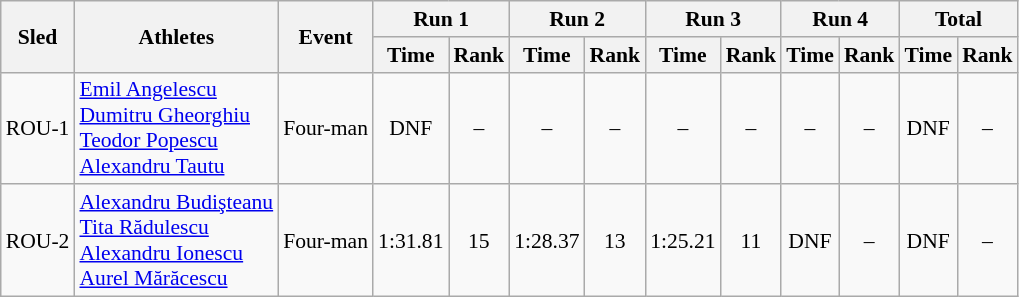<table class="wikitable" border="1" style="font-size:90%">
<tr>
<th rowspan="2">Sled</th>
<th rowspan="2">Athletes</th>
<th rowspan="2">Event</th>
<th colspan="2">Run 1</th>
<th colspan="2">Run 2</th>
<th colspan="2">Run 3</th>
<th colspan="2">Run 4</th>
<th colspan="2">Total</th>
</tr>
<tr>
<th>Time</th>
<th>Rank</th>
<th>Time</th>
<th>Rank</th>
<th>Time</th>
<th>Rank</th>
<th>Time</th>
<th>Rank</th>
<th>Time</th>
<th>Rank</th>
</tr>
<tr>
<td align="center">ROU-1</td>
<td><a href='#'>Emil Angelescu</a><br><a href='#'>Dumitru Gheorghiu</a><br><a href='#'>Teodor Popescu</a><br><a href='#'>Alexandru Tautu</a></td>
<td>Four-man</td>
<td align="center">DNF</td>
<td align="center">–</td>
<td align="center">–</td>
<td align="center">–</td>
<td align="center">–</td>
<td align="center">–</td>
<td align="center">–</td>
<td align="center">–</td>
<td align="center">DNF</td>
<td align="center">–</td>
</tr>
<tr>
<td align="center">ROU-2</td>
<td><a href='#'>Alexandru Budişteanu</a><br><a href='#'>Tita Rădulescu</a><br><a href='#'>Alexandru Ionescu</a><br><a href='#'>Aurel Mărăcescu</a></td>
<td>Four-man</td>
<td align="center">1:31.81</td>
<td align="center">15</td>
<td align="center">1:28.37</td>
<td align="center">13</td>
<td align="center">1:25.21</td>
<td align="center">11</td>
<td align="center">DNF</td>
<td align="center">–</td>
<td align="center">DNF</td>
<td align="center">–</td>
</tr>
</table>
